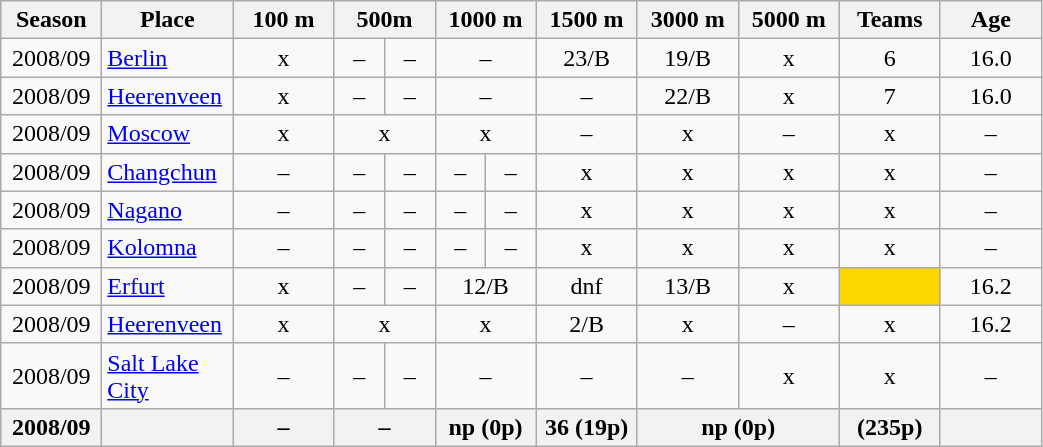<table class="wikitable">
<tr>
<th width="60">Season</th>
<th width="80">Place</th>
<th width="60">100 m</th>
<th colspan="2" width="60">500m</th>
<th colspan="2" width="60">1000 m</th>
<th width="60">1500 m</th>
<th width="60">3000 m</th>
<th width="60">5000 m</th>
<th width="60">Teams</th>
<th width="60">Age</th>
</tr>
<tr valign="center" align="center" ,>
<td>2008/09</td>
<td align="left"><a href='#'>Berlin</a></td>
<td>x</td>
<td>–</td>
<td>–</td>
<td colspan="2">–</td>
<td>23/B</td>
<td>19/B</td>
<td>x</td>
<td>6</td>
<td>16.0</td>
</tr>
<tr valign="center" align="center" ,>
<td>2008/09</td>
<td align="left"><a href='#'>Heerenveen</a></td>
<td>x</td>
<td>–</td>
<td>–</td>
<td colspan="2">–</td>
<td>–</td>
<td>22/B</td>
<td>x</td>
<td>7</td>
<td>16.0</td>
</tr>
<tr valign="center" align="center" ,>
<td>2008/09</td>
<td align="left"><a href='#'>Moscow</a></td>
<td>x</td>
<td colspan="2">x</td>
<td colspan="2">x</td>
<td>–</td>
<td>x</td>
<td>–</td>
<td>x</td>
<td>–</td>
</tr>
<tr valign="center" align="center" ,>
<td>2008/09</td>
<td align="left"><a href='#'>Changchun</a></td>
<td>–</td>
<td>–</td>
<td>–</td>
<td>–</td>
<td>–</td>
<td>x</td>
<td>x</td>
<td>x</td>
<td>x</td>
<td>–</td>
</tr>
<tr valign="center" align="center" ,>
<td>2008/09</td>
<td align="left"><a href='#'>Nagano</a></td>
<td>–</td>
<td>–</td>
<td>–</td>
<td>–</td>
<td>–</td>
<td>x</td>
<td>x</td>
<td>x</td>
<td>x</td>
<td>–</td>
</tr>
<tr valign="center" align="center" ,>
<td>2008/09</td>
<td align="left"><a href='#'>Kolomna</a></td>
<td>–</td>
<td>–</td>
<td>–</td>
<td>–</td>
<td>–</td>
<td>x</td>
<td>x</td>
<td>x</td>
<td>x</td>
<td>–</td>
</tr>
<tr valign="center" align="center" ,>
<td>2008/09</td>
<td align="left"><a href='#'>Erfurt</a></td>
<td>x</td>
<td>–</td>
<td>–</td>
<td colspan="2">12/B</td>
<td>dnf</td>
<td>13/B</td>
<td>x</td>
<td bgcolor="gold"></td>
<td>16.2</td>
</tr>
<tr valign="center" align="center" ,>
<td>2008/09</td>
<td align="left"><a href='#'>Heerenveen</a></td>
<td>x</td>
<td colspan="2">x</td>
<td colspan="2">x</td>
<td>2/B</td>
<td>x</td>
<td>–</td>
<td>x</td>
<td>16.2</td>
</tr>
<tr valign="center" align="center" ,>
<td>2008/09</td>
<td align="left"><a href='#'>Salt Lake City</a></td>
<td>–</td>
<td>–</td>
<td>–</td>
<td colspan="2">–</td>
<td>–</td>
<td>–</td>
<td>x</td>
<td>x</td>
<td>–</td>
</tr>
<tr valign="center" align="center" ,>
<th>2008/09</th>
<th align="left"></th>
<th>–</th>
<th colspan="2">–</th>
<th colspan="2">np (0p)</th>
<th>36 (19p)</th>
<th colspan="2">np (0p)</th>
<th bgcolor="gold"> (235p)</th>
<th></th>
</tr>
</table>
